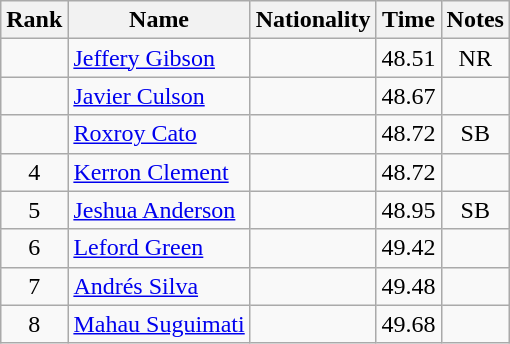<table class="wikitable sortable" style="text-align:center">
<tr>
<th>Rank</th>
<th>Name</th>
<th>Nationality</th>
<th>Time</th>
<th>Notes</th>
</tr>
<tr>
<td></td>
<td align=left><a href='#'>Jeffery Gibson</a></td>
<td align=left></td>
<td>48.51</td>
<td>NR</td>
</tr>
<tr>
<td></td>
<td align=left><a href='#'>Javier Culson</a></td>
<td align=left></td>
<td>48.67</td>
<td></td>
</tr>
<tr>
<td></td>
<td align=left><a href='#'>Roxroy Cato</a></td>
<td align=left></td>
<td>48.72</td>
<td>SB</td>
</tr>
<tr>
<td>4</td>
<td align=left><a href='#'>Kerron Clement</a></td>
<td align=left></td>
<td>48.72</td>
<td></td>
</tr>
<tr>
<td>5</td>
<td align=left><a href='#'>Jeshua Anderson</a></td>
<td align=left></td>
<td>48.95</td>
<td>SB</td>
</tr>
<tr>
<td>6</td>
<td align=left><a href='#'>Leford Green</a></td>
<td align=left></td>
<td>49.42</td>
<td></td>
</tr>
<tr>
<td>7</td>
<td align=left><a href='#'>Andrés Silva</a></td>
<td align=left></td>
<td>49.48</td>
<td></td>
</tr>
<tr>
<td>8</td>
<td align=left><a href='#'>Mahau Suguimati</a></td>
<td align=left></td>
<td>49.68</td>
<td></td>
</tr>
</table>
